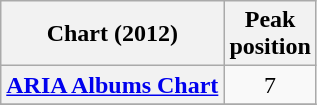<table class="wikitable sortable plainrowheaders">
<tr>
<th scope="col">Chart (2012)</th>
<th scope="col">Peak<br>position</th>
</tr>
<tr>
<th scope="row"><a href='#'>ARIA Albums Chart</a></th>
<td style="text-align:center;">7</td>
</tr>
<tr>
</tr>
</table>
